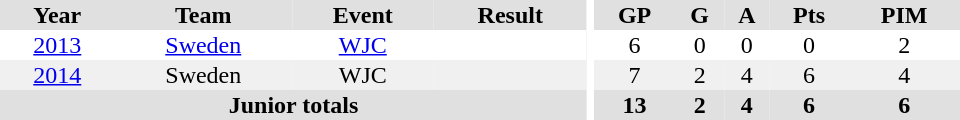<table border="0" cellpadding="1" cellspacing="0" ID="Table3" style="text-align:center; width:40em">
<tr ALIGN="center" bgcolor="#e0e0e0">
<th>Year</th>
<th>Team</th>
<th>Event</th>
<th>Result</th>
<th rowspan="99" bgcolor="#ffffff"></th>
<th>GP</th>
<th>G</th>
<th>A</th>
<th>Pts</th>
<th>PIM</th>
</tr>
<tr>
<td><a href='#'>2013</a></td>
<td><a href='#'>Sweden</a></td>
<td><a href='#'>WJC</a></td>
<td></td>
<td>6</td>
<td>0</td>
<td>0</td>
<td>0</td>
<td>2</td>
</tr>
<tr bgcolor="#f0f0f0">
<td><a href='#'>2014</a></td>
<td>Sweden</td>
<td>WJC</td>
<td></td>
<td>7</td>
<td>2</td>
<td>4</td>
<td>6</td>
<td>4</td>
</tr>
<tr bgcolor="#e0e0e0">
<th colspan="4">Junior totals</th>
<th>13</th>
<th>2</th>
<th>4</th>
<th>6</th>
<th>6</th>
</tr>
</table>
